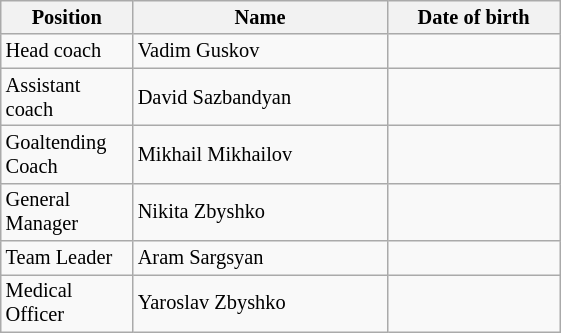<table class="wikitable sortable" style="font-size:85%; text-align:left;">
<tr>
<th style="width:6em">Position</th>
<th style="width:12em">Name</th>
<th style="width:8em">Date of birth</th>
</tr>
<tr>
<td>Head coach</td>
<td> Vadim Guskov</td>
<td></td>
</tr>
<tr>
<td>Assistant coach</td>
<td> David Sazbandyan</td>
<td></td>
</tr>
<tr>
<td>Goaltending Coach</td>
<td> Mikhail Mikhailov</td>
<td></td>
</tr>
<tr>
<td>General Manager</td>
<td> Nikita Zbyshko</td>
<td></td>
</tr>
<tr>
<td>Team Leader</td>
<td> Aram Sargsyan</td>
<td></td>
</tr>
<tr>
<td>Medical Officer</td>
<td> Yaroslav Zbyshko</td>
<td></td>
</tr>
</table>
